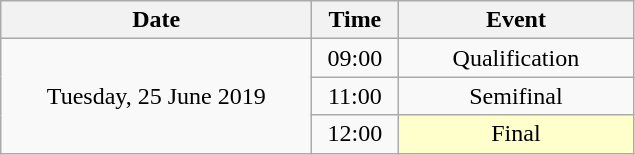<table class = "wikitable" style="text-align:center;">
<tr>
<th width=200>Date</th>
<th width=50>Time</th>
<th width=150>Event</th>
</tr>
<tr>
<td rowspan=3>Tuesday, 25 June 2019</td>
<td>09:00</td>
<td>Qualification</td>
</tr>
<tr>
<td>11:00</td>
<td>Semifinal</td>
</tr>
<tr>
<td>12:00</td>
<td bgcolor=ffffcc>Final</td>
</tr>
</table>
